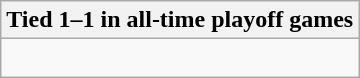<table class="wikitable collapsible collapsed">
<tr>
<th>Tied 1–1 in all-time playoff games</th>
</tr>
<tr>
<td><br>
</td>
</tr>
</table>
